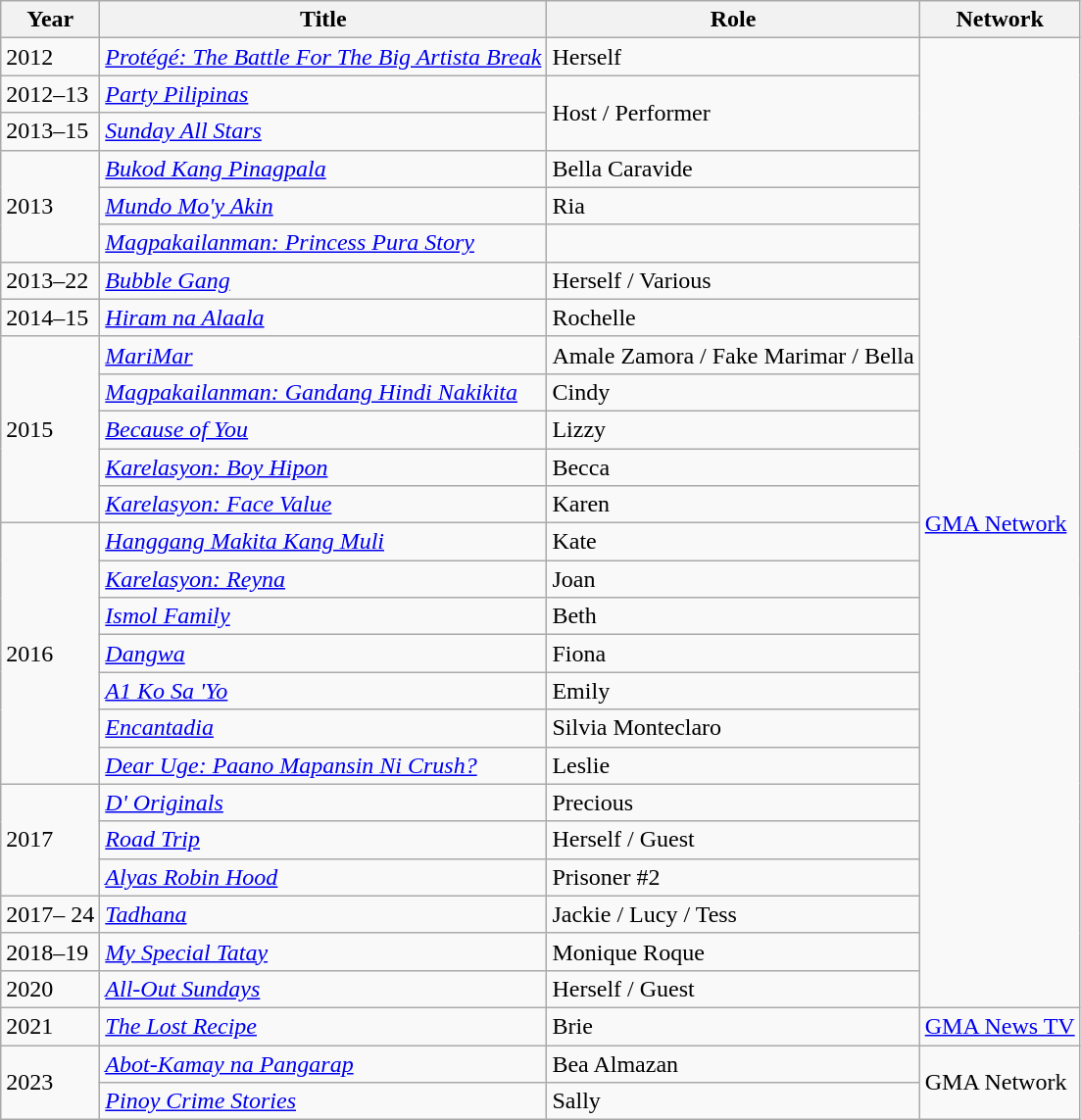<table class="wikitable sortable">
<tr>
<th>Year</th>
<th>Title</th>
<th>Role</th>
<th>Network</th>
</tr>
<tr>
<td>2012</td>
<td><em><a href='#'>Protégé: The Battle For The Big Artista Break</a></em></td>
<td>Herself</td>
<td rowspan="26"><a href='#'>GMA Network</a></td>
</tr>
<tr>
<td>2012–13</td>
<td><em><a href='#'>Party Pilipinas</a></em></td>
<td rowspan="2">Host / Performer</td>
</tr>
<tr>
<td>2013–15</td>
<td><em><a href='#'>Sunday All Stars</a></em></td>
</tr>
<tr>
<td rowspan="3">2013</td>
<td><em><a href='#'>Bukod Kang Pinagpala</a></em></td>
<td>Bella Caravide</td>
</tr>
<tr>
<td><em><a href='#'>Mundo Mo'y Akin</a></em></td>
<td>Ria</td>
</tr>
<tr>
<td><em><a href='#'>Magpakailanman: Princess Pura Story</a></em></td>
<td></td>
</tr>
<tr>
<td>2013–22</td>
<td><em><a href='#'>Bubble Gang</a></em></td>
<td>Herself / Various</td>
</tr>
<tr>
<td>2014–15</td>
<td><em><a href='#'>Hiram na Alaala</a></em></td>
<td>Rochelle</td>
</tr>
<tr>
<td rowspan="5">2015</td>
<td><a href='#'><em>MariMar</em></a></td>
<td>Amale Zamora / Fake Marimar / Bella</td>
</tr>
<tr>
<td><em><a href='#'>Magpakailanman: Gandang Hindi Nakikita</a></em></td>
<td>Cindy</td>
</tr>
<tr>
<td><em><a href='#'>Because of You</a></em></td>
<td>Lizzy</td>
</tr>
<tr>
<td><em><a href='#'>Karelasyon: Boy Hipon</a></em></td>
<td>Becca</td>
</tr>
<tr>
<td><em><a href='#'>Karelasyon: Face Value</a></em></td>
<td>Karen</td>
</tr>
<tr>
<td rowspan="7">2016</td>
<td><em><a href='#'>Hanggang Makita Kang Muli</a></em></td>
<td>Kate</td>
</tr>
<tr>
<td><em><a href='#'>Karelasyon: Reyna</a></em></td>
<td>Joan</td>
</tr>
<tr>
<td><em><a href='#'>Ismol Family</a></em></td>
<td>Beth</td>
</tr>
<tr>
<td><em><a href='#'>Dangwa</a></em></td>
<td>Fiona</td>
</tr>
<tr>
<td><em><a href='#'>A1 Ko Sa 'Yo</a></em></td>
<td>Emily</td>
</tr>
<tr>
<td><em><a href='#'>Encantadia</a></em></td>
<td>Silvia Monteclaro</td>
</tr>
<tr>
<td><em><a href='#'>Dear Uge: Paano Mapansin Ni Crush?</a></em></td>
<td>Leslie</td>
</tr>
<tr>
<td rowspan="3">2017</td>
<td><em><a href='#'>D' Originals</a></em></td>
<td>Precious</td>
</tr>
<tr>
<td><a href='#'><em>Road Trip</em></a></td>
<td>Herself / Guest</td>
</tr>
<tr>
<td><em><a href='#'>Alyas Robin Hood</a></em></td>
<td>Prisoner #2</td>
</tr>
<tr>
<td>2017– 24</td>
<td><em><a href='#'>Tadhana</a></em></td>
<td>Jackie / Lucy / Tess</td>
</tr>
<tr>
<td>2018–19</td>
<td><em><a href='#'>My Special Tatay</a></em></td>
<td>Monique Roque</td>
</tr>
<tr>
<td>2020</td>
<td><em><a href='#'>All-Out Sundays</a></em></td>
<td>Herself / Guest</td>
</tr>
<tr>
<td>2021</td>
<td><em><a href='#'>The Lost Recipe</a></em></td>
<td>Brie</td>
<td><a href='#'>GMA News TV</a></td>
</tr>
<tr>
<td rowspan="2">2023</td>
<td><em><a href='#'>Abot-Kamay na Pangarap</a></em></td>
<td>Bea Almazan</td>
<td rowspan="2">GMA Network</td>
</tr>
<tr>
<td><em><a href='#'>Pinoy Crime Stories</a></em></td>
<td>Sally</td>
</tr>
</table>
